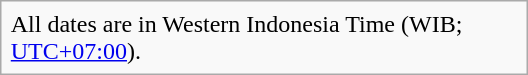<table class="infobox selfreference" style="width:22em;">
<tr>
<td>All dates are in Western Indonesia Time (WIB; <a href='#'>UTC+07:00</a>).</td>
</tr>
</table>
